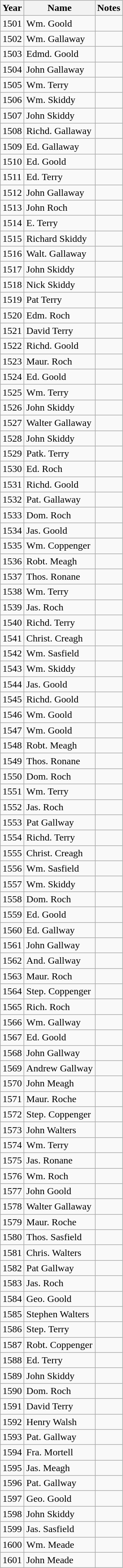<table class="wikitable">
<tr>
<th>Year</th>
<th>Name</th>
<th>Notes</th>
</tr>
<tr>
<td>1501</td>
<td>Wm. Goold</td>
<td></td>
</tr>
<tr>
<td>1502</td>
<td>Wm. Gallaway</td>
<td></td>
</tr>
<tr>
<td>1503</td>
<td>Edmd. Goold</td>
<td></td>
</tr>
<tr>
<td>1504</td>
<td>John Gallaway</td>
<td></td>
</tr>
<tr>
<td>1505</td>
<td>Wm. Terry</td>
<td></td>
</tr>
<tr>
<td>1506</td>
<td>Wm. Skiddy</td>
<td></td>
</tr>
<tr>
<td>1507</td>
<td>John Skiddy</td>
<td></td>
</tr>
<tr>
<td>1508</td>
<td>Richd. Gallaway</td>
<td></td>
</tr>
<tr>
<td>1509</td>
<td>Ed. Gallaway</td>
<td></td>
</tr>
<tr>
<td>1510</td>
<td>Ed. Goold</td>
<td></td>
</tr>
<tr>
<td>1511</td>
<td>Ed. Terry</td>
<td></td>
</tr>
<tr>
<td>1512</td>
<td>John Gallaway</td>
<td></td>
</tr>
<tr>
<td>1513</td>
<td>John Roch</td>
<td></td>
</tr>
<tr>
<td>1514</td>
<td>E. Terry</td>
<td></td>
</tr>
<tr>
<td>1515</td>
<td>Richard Skiddy</td>
<td></td>
</tr>
<tr>
<td>1516</td>
<td>Walt. Gallaway</td>
<td></td>
</tr>
<tr>
<td>1517</td>
<td>John Skiddy</td>
<td></td>
</tr>
<tr>
<td>1518</td>
<td>Nick Skiddy</td>
<td></td>
</tr>
<tr>
<td>1519</td>
<td>Pat Terry</td>
<td></td>
</tr>
<tr>
<td>1520</td>
<td>Edm. Roch</td>
<td></td>
</tr>
<tr>
<td>1521</td>
<td>David Terry</td>
<td></td>
</tr>
<tr>
<td>1522</td>
<td>Richd. Goold</td>
<td></td>
</tr>
<tr>
<td>1523</td>
<td>Maur. Roch</td>
<td></td>
</tr>
<tr>
<td>1524</td>
<td>Ed. Goold</td>
<td></td>
</tr>
<tr>
<td>1525</td>
<td>Wm. Terry</td>
<td></td>
</tr>
<tr>
<td>1526</td>
<td>John Skiddy</td>
<td></td>
</tr>
<tr>
<td>1527</td>
<td>Walter Gallaway</td>
<td></td>
</tr>
<tr>
<td>1528</td>
<td>John Skiddy</td>
<td></td>
</tr>
<tr>
<td>1529</td>
<td>Patk. Terry</td>
<td></td>
</tr>
<tr>
<td>1530</td>
<td>Ed. Roch</td>
<td></td>
</tr>
<tr>
<td>1531</td>
<td>Richd. Goold</td>
<td></td>
</tr>
<tr>
<td>1532</td>
<td>Pat. Gallaway</td>
<td></td>
</tr>
<tr>
<td>1533</td>
<td>Dom. Roch</td>
<td></td>
</tr>
<tr>
<td>1534</td>
<td>Jas. Goold</td>
<td></td>
</tr>
<tr>
<td>1535</td>
<td>Wm. Coppenger</td>
<td></td>
</tr>
<tr>
<td>1536</td>
<td>Robt. Meagh</td>
<td></td>
</tr>
<tr>
<td>1537</td>
<td>Thos. Ronane</td>
<td></td>
</tr>
<tr>
<td>1538</td>
<td>Wm. Terry</td>
<td></td>
</tr>
<tr>
<td>1539</td>
<td>Jas. Roch</td>
<td></td>
</tr>
<tr>
<td>1540</td>
<td>Richd. Terry</td>
<td></td>
</tr>
<tr>
<td>1541</td>
<td>Christ. Creagh</td>
<td></td>
</tr>
<tr>
<td>1542</td>
<td>Wm. Sasfield</td>
<td></td>
</tr>
<tr>
<td>1543</td>
<td>Wm. Skiddy</td>
<td></td>
</tr>
<tr>
<td>1544</td>
<td>Jas. Goold</td>
<td></td>
</tr>
<tr>
<td>1545</td>
<td>Richd. Goold</td>
<td></td>
</tr>
<tr>
<td>1546</td>
<td>Wm. Goold</td>
<td></td>
</tr>
<tr>
<td>1547</td>
<td>Wm. Goold</td>
<td></td>
</tr>
<tr>
<td>1548</td>
<td>Robt. Meagh</td>
<td></td>
</tr>
<tr>
<td>1549</td>
<td>Thos. Ronane</td>
<td></td>
</tr>
<tr>
<td>1550</td>
<td>Dom. Roch</td>
<td></td>
</tr>
<tr>
<td>1551</td>
<td>Wm. Terry</td>
<td></td>
</tr>
<tr>
<td>1552</td>
<td>Jas. Roch</td>
<td></td>
</tr>
<tr>
<td>1553</td>
<td>Pat Gallway</td>
<td></td>
</tr>
<tr>
<td>1554</td>
<td>Richd. Terry</td>
<td></td>
</tr>
<tr>
<td>1555</td>
<td>Christ. Creagh</td>
<td></td>
</tr>
<tr>
<td>1556</td>
<td>Wm. Sasfield</td>
<td></td>
</tr>
<tr>
<td>1557</td>
<td>Wm. Skiddy</td>
<td></td>
</tr>
<tr>
<td>1558</td>
<td>Dom. Roch</td>
<td></td>
</tr>
<tr>
<td>1559</td>
<td>Ed. Goold</td>
<td></td>
</tr>
<tr>
<td>1560</td>
<td>Ed. Gallway</td>
<td></td>
</tr>
<tr>
<td>1561</td>
<td>John Gallway</td>
<td></td>
</tr>
<tr>
<td>1562</td>
<td>And. Gallway</td>
<td></td>
</tr>
<tr>
<td>1563</td>
<td>Maur. Roch</td>
<td></td>
</tr>
<tr>
<td>1564</td>
<td>Step. Coppenger</td>
<td></td>
</tr>
<tr>
<td>1565</td>
<td>Rich. Roch</td>
<td></td>
</tr>
<tr>
<td>1566</td>
<td>Wm. Gallway</td>
<td></td>
</tr>
<tr>
<td>1567</td>
<td>Ed. Goold</td>
<td></td>
</tr>
<tr>
<td>1568</td>
<td>John Gallway</td>
<td></td>
</tr>
<tr>
<td>1569</td>
<td>Andrew Gallway</td>
<td></td>
</tr>
<tr>
<td>1570</td>
<td>John Meagh</td>
<td></td>
</tr>
<tr>
<td>1571</td>
<td>Maur. Roche</td>
<td></td>
</tr>
<tr>
<td>1572</td>
<td>Step. Coppenger</td>
<td></td>
</tr>
<tr>
<td>1573</td>
<td>John Walters</td>
<td></td>
</tr>
<tr>
<td>1574</td>
<td>Wm. Terry</td>
<td></td>
</tr>
<tr>
<td>1575</td>
<td>Jas. Ronane</td>
<td></td>
</tr>
<tr>
<td>1576</td>
<td>Wm. Roch</td>
<td></td>
</tr>
<tr>
<td>1577</td>
<td>John Goold</td>
<td></td>
</tr>
<tr>
<td>1578</td>
<td>Walter Gallaway</td>
<td></td>
</tr>
<tr>
<td>1579</td>
<td>Maur. Roche</td>
<td></td>
</tr>
<tr>
<td>1580</td>
<td>Thos. Sasfield</td>
<td></td>
</tr>
<tr>
<td>1581</td>
<td>Chris. Walters</td>
<td></td>
</tr>
<tr>
<td>1582</td>
<td>Pat Gallway</td>
<td></td>
</tr>
<tr>
<td>1583</td>
<td>Jas. Roch</td>
<td></td>
</tr>
<tr>
<td>1584</td>
<td>Geo. Goold</td>
<td></td>
</tr>
<tr>
<td>1585</td>
<td>Stephen Walters</td>
<td></td>
</tr>
<tr>
<td>1586</td>
<td>Step. Terry</td>
<td></td>
</tr>
<tr>
<td>1587</td>
<td>Robt. Coppenger</td>
<td></td>
</tr>
<tr>
<td>1588</td>
<td>Ed. Terry</td>
<td></td>
</tr>
<tr>
<td>1589</td>
<td>John Skiddy</td>
<td></td>
</tr>
<tr>
<td>1590</td>
<td>Dom. Roch</td>
<td></td>
</tr>
<tr>
<td>1591</td>
<td>David Terry</td>
<td></td>
</tr>
<tr>
<td>1592</td>
<td>Henry Walsh</td>
<td></td>
</tr>
<tr>
<td>1593</td>
<td>Pat. Gallway</td>
<td></td>
</tr>
<tr>
<td>1594</td>
<td>Fra. Mortell</td>
<td></td>
</tr>
<tr>
<td>1595</td>
<td>Jas. Meagh</td>
<td></td>
</tr>
<tr>
<td>1596</td>
<td>Pat. Gallway</td>
<td></td>
</tr>
<tr>
<td>1597</td>
<td>Geo. Goold</td>
<td></td>
</tr>
<tr>
<td>1598</td>
<td>John Skiddy</td>
<td></td>
</tr>
<tr>
<td>1599</td>
<td>Jas. Sasfield</td>
<td></td>
</tr>
<tr>
<td>1600</td>
<td>Wm. Meade</td>
<td></td>
</tr>
<tr>
<td>1601</td>
<td>John Meade</td>
<td></td>
</tr>
</table>
